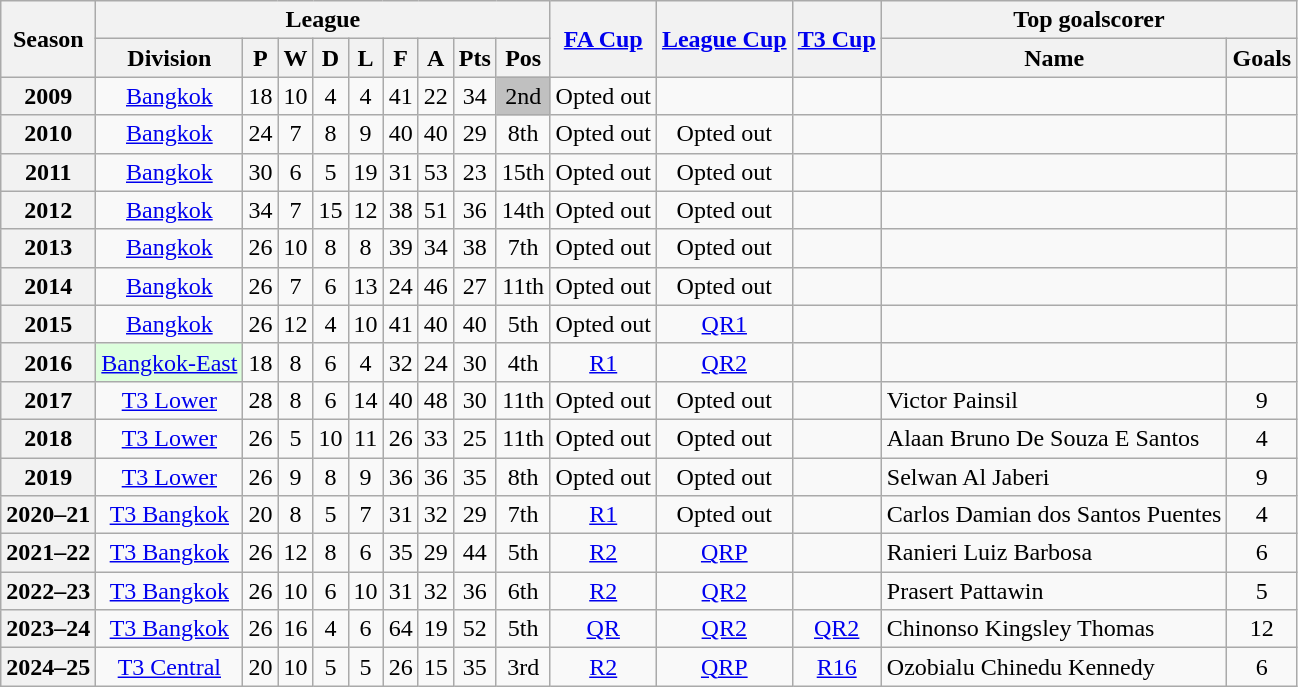<table class="wikitable" style="text-align: center">
<tr>
<th rowspan=2>Season</th>
<th colspan=9>League</th>
<th rowspan=2><a href='#'>FA Cup</a></th>
<th rowspan=2><a href='#'>League Cup</a></th>
<th rowspan=2><a href='#'>T3 Cup</a></th>
<th colspan=2>Top goalscorer</th>
</tr>
<tr>
<th>Division</th>
<th>P</th>
<th>W</th>
<th>D</th>
<th>L</th>
<th>F</th>
<th>A</th>
<th>Pts</th>
<th>Pos</th>
<th>Name</th>
<th>Goals</th>
</tr>
<tr>
<th>2009</th>
<td><a href='#'>Bangkok</a></td>
<td>18</td>
<td>10</td>
<td>4</td>
<td>4</td>
<td>41</td>
<td>22</td>
<td>34</td>
<td bgcolor=silver>2nd</td>
<td>Opted out</td>
<td></td>
<td></td>
<td></td>
<td></td>
</tr>
<tr>
<th>2010</th>
<td><a href='#'>Bangkok</a></td>
<td>24</td>
<td>7</td>
<td>8</td>
<td>9</td>
<td>40</td>
<td>40</td>
<td>29</td>
<td>8th</td>
<td>Opted out</td>
<td>Opted out</td>
<td></td>
<td></td>
<td></td>
</tr>
<tr>
<th>2011</th>
<td><a href='#'>Bangkok</a></td>
<td>30</td>
<td>6</td>
<td>5</td>
<td>19</td>
<td>31</td>
<td>53</td>
<td>23</td>
<td>15th</td>
<td>Opted out</td>
<td>Opted out</td>
<td></td>
<td></td>
<td></td>
</tr>
<tr>
<th>2012</th>
<td><a href='#'>Bangkok</a></td>
<td>34</td>
<td>7</td>
<td>15</td>
<td>12</td>
<td>38</td>
<td>51</td>
<td>36</td>
<td>14th</td>
<td>Opted out</td>
<td>Opted out</td>
<td></td>
<td></td>
<td></td>
</tr>
<tr>
<th>2013</th>
<td><a href='#'>Bangkok</a></td>
<td>26</td>
<td>10</td>
<td>8</td>
<td>8</td>
<td>39</td>
<td>34</td>
<td>38</td>
<td>7th</td>
<td>Opted out</td>
<td>Opted out</td>
<td></td>
<td></td>
<td></td>
</tr>
<tr>
<th>2014</th>
<td><a href='#'>Bangkok</a></td>
<td>26</td>
<td>7</td>
<td>6</td>
<td>13</td>
<td>24</td>
<td>46</td>
<td>27</td>
<td>11th</td>
<td>Opted out</td>
<td>Opted out</td>
<td></td>
<td></td>
<td></td>
</tr>
<tr>
<th>2015</th>
<td><a href='#'>Bangkok</a></td>
<td>26</td>
<td>12</td>
<td>4</td>
<td>10</td>
<td>41</td>
<td>40</td>
<td>40</td>
<td>5th</td>
<td>Opted out</td>
<td><a href='#'>QR1</a></td>
<td></td>
<td></td>
<td></td>
</tr>
<tr>
<th>2016</th>
<td bgcolor="#DDFFDD"><a href='#'>Bangkok-East</a></td>
<td>18</td>
<td>8</td>
<td>6</td>
<td>4</td>
<td>32</td>
<td>24</td>
<td>30</td>
<td>4th</td>
<td><a href='#'>R1</a></td>
<td><a href='#'>QR2</a></td>
<td></td>
<td></td>
<td></td>
</tr>
<tr>
<th>2017</th>
<td><a href='#'>T3 Lower</a></td>
<td>28</td>
<td>8</td>
<td>6</td>
<td>14</td>
<td>40</td>
<td>48</td>
<td>30</td>
<td>11th</td>
<td>Opted out</td>
<td>Opted out</td>
<td></td>
<td align=left> Victor Painsil</td>
<td>9</td>
</tr>
<tr>
<th>2018</th>
<td><a href='#'>T3 Lower</a></td>
<td>26</td>
<td>5</td>
<td>10</td>
<td>11</td>
<td>26</td>
<td>33</td>
<td>25</td>
<td>11th</td>
<td>Opted out</td>
<td>Opted out</td>
<td></td>
<td align=left> Alaan Bruno De Souza E Santos</td>
<td>4</td>
</tr>
<tr>
<th>2019</th>
<td><a href='#'>T3 Lower</a></td>
<td>26</td>
<td>9</td>
<td>8</td>
<td>9</td>
<td>36</td>
<td>36</td>
<td>35</td>
<td>8th</td>
<td>Opted out</td>
<td>Opted out</td>
<td></td>
<td align="left"> Selwan Al Jaberi</td>
<td>9</td>
</tr>
<tr>
<th>2020–21</th>
<td><a href='#'>T3 Bangkok</a></td>
<td>20</td>
<td>8</td>
<td>5</td>
<td>7</td>
<td>31</td>
<td>32</td>
<td>29</td>
<td>7th</td>
<td><a href='#'>R1</a></td>
<td>Opted out</td>
<td></td>
<td align=left>Carlos Damian dos Santos Puentes</td>
<td>4</td>
</tr>
<tr>
<th>2021–22</th>
<td><a href='#'>T3 Bangkok</a></td>
<td>26</td>
<td>12</td>
<td>8</td>
<td>6</td>
<td>35</td>
<td>29</td>
<td>44</td>
<td>5th</td>
<td><a href='#'>R2</a></td>
<td><a href='#'>QRP</a></td>
<td></td>
<td align="left"> Ranieri Luiz Barbosa</td>
<td>6</td>
</tr>
<tr>
<th>2022–23</th>
<td><a href='#'>T3 Bangkok</a></td>
<td>26</td>
<td>10</td>
<td>6</td>
<td>10</td>
<td>31</td>
<td>32</td>
<td>36</td>
<td>6th</td>
<td><a href='#'>R2</a></td>
<td><a href='#'>QR2</a></td>
<td></td>
<td align="left"> Prasert Pattawin</td>
<td>5</td>
</tr>
<tr>
<th>2023–24</th>
<td><a href='#'>T3 Bangkok</a></td>
<td>26</td>
<td>16</td>
<td>4</td>
<td>6</td>
<td>64</td>
<td>19</td>
<td>52</td>
<td>5th</td>
<td><a href='#'>QR</a></td>
<td><a href='#'>QR2</a></td>
<td><a href='#'>QR2</a></td>
<td align="left"> Chinonso Kingsley Thomas</td>
<td>12</td>
</tr>
<tr>
<th>2024–25</th>
<td><a href='#'>T3 Central</a></td>
<td>20</td>
<td>10</td>
<td>5</td>
<td>5</td>
<td>26</td>
<td>15</td>
<td>35</td>
<td>3rd</td>
<td><a href='#'>R2</a></td>
<td><a href='#'>QRP</a></td>
<td><a href='#'>R16</a></td>
<td align="left"> Ozobialu Chinedu Kennedy</td>
<td>6</td>
</tr>
</table>
